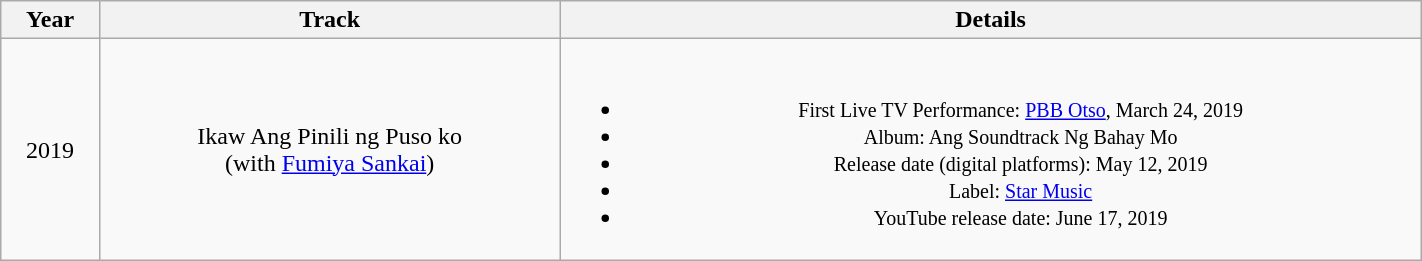<table class="wikitable"  style="text-align:center; width:75%;">
<tr>
<th>Year</th>
<th>Track</th>
<th>Details</th>
</tr>
<tr>
<td>2019</td>
<td>Ikaw Ang Pinili ng Puso ko<br>(with <a href='#'>Fumiya Sankai</a>)</td>
<td><br><ul><li><small>First Live TV Performance: <a href='#'>PBB Otso</a>, March 24, 2019</small></li><li><small>Album: Ang Soundtrack Ng Bahay Mo</small></li><li><small>Release date (digital platforms): May 12, 2019</small></li><li><small>Label: <a href='#'>Star Music</a></small></li><li><small>YouTube release date: June 17, 2019</small></li></ul></td>
</tr>
</table>
